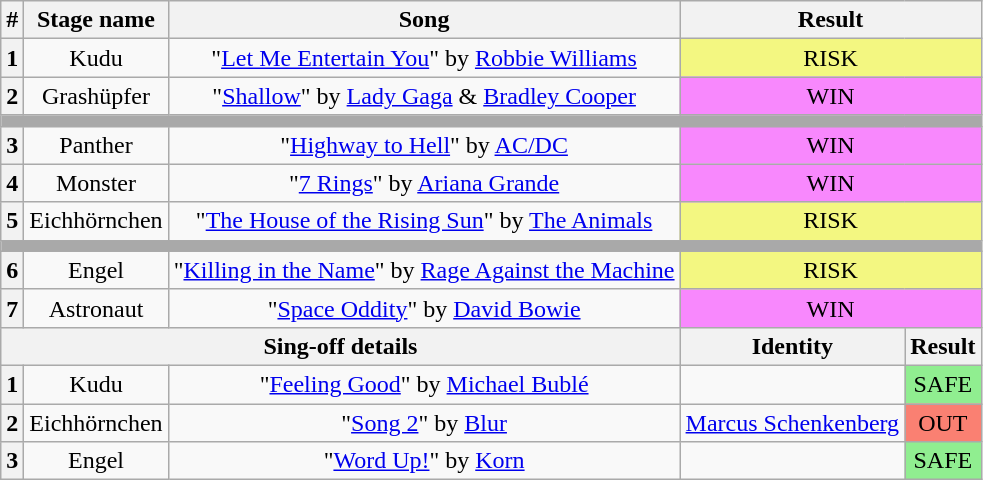<table class="wikitable plainrowheaders" style="text-align: center;">
<tr>
<th>#</th>
<th>Stage name</th>
<th>Song</th>
<th colspan="2">Result</th>
</tr>
<tr>
<th>1</th>
<td>Kudu</td>
<td>"<a href='#'>Let Me Entertain You</a>" by <a href='#'>Robbie Williams</a></td>
<td colspan="2" bgcolor="#F3F781">RISK</td>
</tr>
<tr>
<th>2</th>
<td>Grashüpfer</td>
<td>"<a href='#'>Shallow</a>" by <a href='#'>Lady Gaga</a> & <a href='#'>Bradley Cooper</a></td>
<td colspan="2" bgcolor=#F888FD>WIN</td>
</tr>
<tr>
<td colspan="5" style="background:darkgray"></td>
</tr>
<tr>
<th>3</th>
<td>Panther</td>
<td>"<a href='#'>Highway to Hell</a>" by <a href='#'>AC/DC</a></td>
<td colspan="2" bgcolor=#F888FD>WIN</td>
</tr>
<tr>
<th>4</th>
<td>Monster</td>
<td>"<a href='#'>7 Rings</a>" by <a href='#'>Ariana Grande</a></td>
<td colspan="2" bgcolor=#F888FD>WIN</td>
</tr>
<tr>
<th>5</th>
<td>Eichhörnchen</td>
<td>"<a href='#'>The House of the Rising Sun</a>" by <a href='#'>The Animals</a></td>
<td colspan="2" bgcolor="#F3F781">RISK</td>
</tr>
<tr>
<td colspan="5" style="background:darkgray"></td>
</tr>
<tr>
<th>6</th>
<td>Engel</td>
<td>"<a href='#'>Killing in the Name</a>" by <a href='#'>Rage Against the Machine</a></td>
<td colspan="2" bgcolor="#F3F781">RISK</td>
</tr>
<tr>
<th>7</th>
<td>Astronaut</td>
<td>"<a href='#'>Space Oddity</a>" by <a href='#'>David Bowie</a></td>
<td colspan="2" bgcolor=#F888FD>WIN</td>
</tr>
<tr>
<th colspan="3">Sing-off details</th>
<th>Identity</th>
<th>Result</th>
</tr>
<tr>
<th>1</th>
<td>Kudu</td>
<td>"<a href='#'>Feeling Good</a>" by <a href='#'>Michael Bublé</a></td>
<td></td>
<td bgcolor=lightgreen>SAFE</td>
</tr>
<tr>
<th>2</th>
<td>Eichhörnchen</td>
<td>"<a href='#'>Song 2</a>" by <a href='#'>Blur</a></td>
<td><a href='#'>Marcus Schenkenberg</a></td>
<td bgcolor=salmon>OUT</td>
</tr>
<tr>
<th>3</th>
<td>Engel</td>
<td>"<a href='#'>Word Up!</a>" by <a href='#'>Korn</a></td>
<td></td>
<td bgcolor=lightgreen>SAFE</td>
</tr>
</table>
